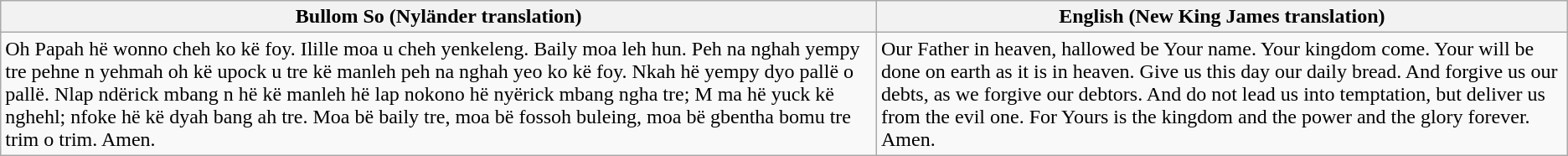<table class="wikitable">
<tr>
<th>Bullom So (Nyländer translation)</th>
<th>English (New King James translation)</th>
</tr>
<tr>
<td>Oh Papah hë wonno cheh ko kë foy. Ilille moa u cheh yenkeleng. Baily moa leh hun. Peh na nghah yempy tre pehne n yehmah oh kë upock u tre kë manleh peh na nghah yeo ko kë foy. Nkah hë yempy dyo pallë o pallë. Nlap ndërick mbang n hë kë manleh hë lap nokono hë nyërick mbang ngha tre; M ma hë yuck kë nghehl; nfoke hë kë dyah bang ah tre. Moa bë baily tre, moa bë fossoh buleing, moa bë gbentha bomu tre trim o trim. Amen.</td>
<td>Our Father in heaven, hallowed be Your name. Your kingdom come. Your will be done on earth as it is in heaven. Give us this day our daily bread. And forgive us our debts, as we forgive our debtors. And do not lead us into temptation, but deliver us from the evil one. For Yours is the kingdom and the power and the glory forever. Amen.</td>
</tr>
</table>
